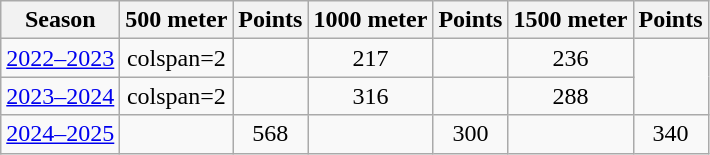<table class="wikitable" style="display: inline-table;">
<tr>
<th>Season</th>
<th>500 meter</th>
<th>Points</th>
<th>1000 meter</th>
<th>Points</th>
<th>1500 meter</th>
<th>Points</th>
</tr>
<tr style="text-align:center">
<td><a href='#'>2022–2023</a></td>
<td>colspan=2 </td>
<td></td>
<td>217</td>
<td></td>
<td>236</td>
</tr>
<tr style="text-align:center">
<td><a href='#'>2023–2024</a></td>
<td>colspan=2 </td>
<td></td>
<td>316</td>
<td></td>
<td>288</td>
</tr>
<tr style="text-align:center">
<td><a href='#'>2024–2025</a></td>
<td></td>
<td>568</td>
<td></td>
<td>300</td>
<td></td>
<td>340</td>
</tr>
</table>
